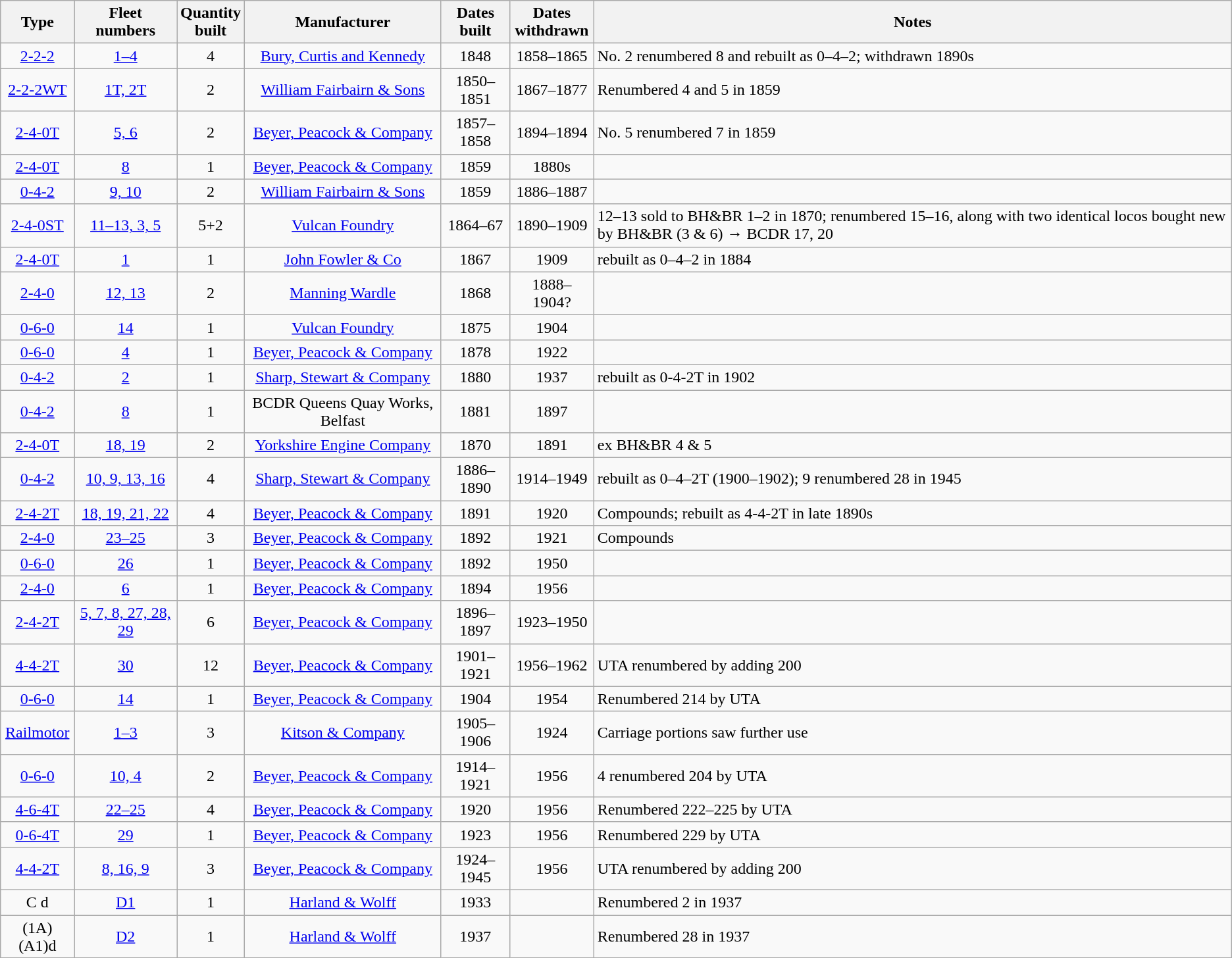<table class=wikitable style=text-align:center>
<tr>
<th>Type</th>
<th>Fleet<br>numbers</th>
<th>Quantity<br>built</th>
<th>Manufacturer</th>
<th>Dates<br>built</th>
<th>Dates<br>withdrawn</th>
<th>Notes </th>
</tr>
<tr>
<td><a href='#'>2-2-2</a></td>
<td><a href='#'>1–4</a></td>
<td>4</td>
<td><a href='#'>Bury, Curtis and Kennedy</a></td>
<td>1848</td>
<td>1858–1865</td>
<td align=left>No. 2 renumbered 8 and rebuilt as 0–4–2; withdrawn 1890s</td>
</tr>
<tr>
<td><a href='#'>2-2-2WT</a></td>
<td><a href='#'>1T, 2T</a></td>
<td>2</td>
<td><a href='#'>William Fairbairn & Sons</a></td>
<td>1850–1851</td>
<td>1867–1877</td>
<td align=left>Renumbered 4 and 5 in 1859</td>
</tr>
<tr>
<td><a href='#'>2-4-0T</a></td>
<td><a href='#'>5, 6</a></td>
<td>2</td>
<td><a href='#'>Beyer, Peacock & Company</a></td>
<td>1857–1858</td>
<td>1894–1894</td>
<td align=left>No. 5 renumbered 7 in 1859</td>
</tr>
<tr>
<td><a href='#'>2-4-0T</a></td>
<td><a href='#'>8</a></td>
<td>1</td>
<td><a href='#'>Beyer, Peacock & Company</a></td>
<td>1859</td>
<td>1880s</td>
<td align=left></td>
</tr>
<tr>
<td><a href='#'>0-4-2</a></td>
<td><a href='#'>9, 10</a></td>
<td>2</td>
<td><a href='#'>William Fairbairn & Sons</a></td>
<td>1859</td>
<td>1886–1887</td>
<td align=left></td>
</tr>
<tr>
<td><a href='#'>2-4-0ST</a></td>
<td><a href='#'>11–13, 3, 5</a></td>
<td>5+2</td>
<td><a href='#'>Vulcan Foundry</a></td>
<td>1864–67</td>
<td>1890–1909</td>
<td align=left>12–13 sold to BH&BR 1–2 in 1870; renumbered 15–16, along with two identical locos bought new by BH&BR (3 & 6) → BCDR 17, 20</td>
</tr>
<tr>
<td><a href='#'>2-4-0T</a></td>
<td><a href='#'>1</a></td>
<td>1</td>
<td><a href='#'>John Fowler & Co</a></td>
<td>1867</td>
<td>1909</td>
<td align=left>rebuilt as 0–4–2 in 1884</td>
</tr>
<tr>
<td><a href='#'>2-4-0</a></td>
<td><a href='#'>12, 13</a></td>
<td>2</td>
<td><a href='#'>Manning Wardle</a></td>
<td>1868</td>
<td>1888–1904?</td>
<td align=left></td>
</tr>
<tr>
<td><a href='#'>0-6-0</a></td>
<td><a href='#'>14</a></td>
<td>1</td>
<td><a href='#'>Vulcan Foundry</a></td>
<td>1875</td>
<td>1904</td>
<td align=left></td>
</tr>
<tr>
<td><a href='#'>0-6-0</a></td>
<td><a href='#'>4</a></td>
<td>1</td>
<td><a href='#'>Beyer, Peacock & Company</a></td>
<td>1878</td>
<td>1922</td>
<td align=left></td>
</tr>
<tr>
<td><a href='#'>0-4-2</a></td>
<td><a href='#'>2</a></td>
<td>1</td>
<td><a href='#'>Sharp, Stewart & Company</a></td>
<td>1880</td>
<td>1937</td>
<td align=left>rebuilt as 0-4-2T in 1902</td>
</tr>
<tr>
<td><a href='#'>0-4-2</a></td>
<td><a href='#'>8</a></td>
<td>1</td>
<td>BCDR Queens Quay Works, Belfast</td>
<td>1881</td>
<td>1897</td>
<td align=left></td>
</tr>
<tr>
<td><a href='#'>2-4-0T</a></td>
<td><a href='#'>18, 19</a></td>
<td>2</td>
<td><a href='#'>Yorkshire Engine Company</a></td>
<td>1870</td>
<td>1891</td>
<td align=left>ex BH&BR 4 & 5</td>
</tr>
<tr>
<td><a href='#'>0-4-2</a></td>
<td><a href='#'>10, 9, 13, 16</a></td>
<td>4</td>
<td><a href='#'>Sharp, Stewart & Company</a></td>
<td>1886–1890</td>
<td>1914–1949</td>
<td align=left>rebuilt as 0–4–2T (1900–1902); 9 renumbered 28 in 1945</td>
</tr>
<tr>
<td><a href='#'>2-4-2T</a></td>
<td><a href='#'>18, 19, 21, 22</a></td>
<td>4</td>
<td><a href='#'>Beyer, Peacock & Company</a></td>
<td>1891</td>
<td>1920</td>
<td align=left>Compounds; rebuilt as 4-4-2T in late 1890s</td>
</tr>
<tr>
<td><a href='#'>2-4-0</a></td>
<td><a href='#'>23–25</a></td>
<td>3</td>
<td><a href='#'>Beyer, Peacock & Company</a></td>
<td>1892</td>
<td>1921</td>
<td align=left>Compounds</td>
</tr>
<tr>
<td><a href='#'>0-6-0</a></td>
<td><a href='#'>26</a></td>
<td>1</td>
<td><a href='#'>Beyer, Peacock & Company</a></td>
<td>1892</td>
<td>1950</td>
<td align=left></td>
</tr>
<tr>
<td><a href='#'>2-4-0</a></td>
<td><a href='#'>6</a></td>
<td>1</td>
<td><a href='#'>Beyer, Peacock & Company</a></td>
<td>1894</td>
<td>1956</td>
<td align=left></td>
</tr>
<tr>
<td><a href='#'>2-4-2T</a></td>
<td><a href='#'>5, 7, 8, 27, 28, 29</a></td>
<td>6</td>
<td><a href='#'>Beyer, Peacock & Company</a></td>
<td>1896–1897</td>
<td>1923–1950</td>
<td align=left></td>
</tr>
<tr>
<td><a href='#'>4-4-2T</a></td>
<td><a href='#'>30</a></td>
<td>12</td>
<td><a href='#'>Beyer, Peacock & Company</a></td>
<td>1901–1921</td>
<td>1956–1962</td>
<td align=left>UTA renumbered by adding 200</td>
</tr>
<tr>
<td><a href='#'>0-6-0</a></td>
<td><a href='#'>14</a></td>
<td>1</td>
<td><a href='#'>Beyer, Peacock & Company</a></td>
<td>1904</td>
<td>1954</td>
<td align=left>Renumbered 214 by UTA</td>
</tr>
<tr>
<td><a href='#'>Railmotor</a></td>
<td><a href='#'>1–3</a></td>
<td>3</td>
<td><a href='#'>Kitson & Company</a></td>
<td>1905–1906</td>
<td>1924</td>
<td align=left>Carriage portions saw further use</td>
</tr>
<tr>
<td><a href='#'>0-6-0</a></td>
<td><a href='#'>10, 4</a></td>
<td>2</td>
<td><a href='#'>Beyer, Peacock & Company</a></td>
<td>1914–1921</td>
<td>1956</td>
<td align=left>4 renumbered 204 by UTA</td>
</tr>
<tr>
<td><a href='#'>4-6-4T</a></td>
<td><a href='#'>22–25</a></td>
<td>4</td>
<td><a href='#'>Beyer, Peacock & Company</a></td>
<td>1920</td>
<td>1956</td>
<td align=left>Renumbered 222–225 by UTA</td>
</tr>
<tr>
<td><a href='#'>0-6-4T</a></td>
<td><a href='#'>29</a></td>
<td>1</td>
<td><a href='#'>Beyer, Peacock & Company</a></td>
<td>1923</td>
<td>1956</td>
<td align=left>Renumbered 229 by UTA</td>
</tr>
<tr>
<td><a href='#'>4-4-2T</a></td>
<td><a href='#'>8, 16, 9</a></td>
<td>3</td>
<td><a href='#'>Beyer, Peacock & Company</a></td>
<td>1924–1945</td>
<td>1956</td>
<td align=left>UTA renumbered by adding 200</td>
</tr>
<tr>
<td>C d</td>
<td><a href='#'>D1</a></td>
<td>1</td>
<td><a href='#'>Harland & Wolff</a></td>
<td>1933</td>
<td></td>
<td align=left>Renumbered 2 in 1937</td>
</tr>
<tr>
<td>(1A)(A1)d</td>
<td><a href='#'>D2</a></td>
<td>1</td>
<td><a href='#'>Harland & Wolff</a></td>
<td>1937</td>
<td></td>
<td align=left>Renumbered 28 in 1937</td>
</tr>
</table>
